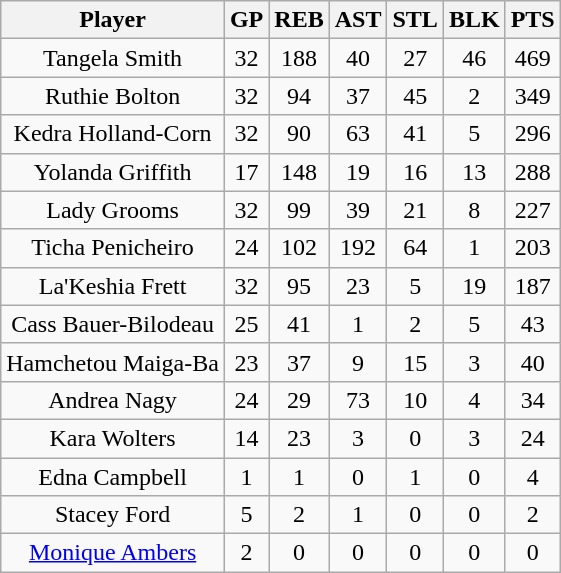<table class="wikitable">
<tr>
<th>Player</th>
<th>GP</th>
<th>REB</th>
<th>AST</th>
<th>STL</th>
<th>BLK</th>
<th>PTS</th>
</tr>
<tr align="center">
<td>Tangela Smith</td>
<td>32</td>
<td>188</td>
<td>40</td>
<td>27</td>
<td>46</td>
<td>469</td>
</tr>
<tr align="center">
<td>Ruthie Bolton</td>
<td>32</td>
<td>94</td>
<td>37</td>
<td>45</td>
<td>2</td>
<td>349</td>
</tr>
<tr align="center">
<td>Kedra Holland-Corn</td>
<td>32</td>
<td>90</td>
<td>63</td>
<td>41</td>
<td>5</td>
<td>296</td>
</tr>
<tr align="center">
<td>Yolanda Griffith</td>
<td>17</td>
<td>148</td>
<td>19</td>
<td>16</td>
<td>13</td>
<td>288</td>
</tr>
<tr align="center">
<td>Lady Grooms</td>
<td>32</td>
<td>99</td>
<td>39</td>
<td>21</td>
<td>8</td>
<td>227</td>
</tr>
<tr align="center">
<td>Ticha Penicheiro</td>
<td>24</td>
<td>102</td>
<td>192</td>
<td>64</td>
<td>1</td>
<td>203</td>
</tr>
<tr align="center">
<td>La'Keshia Frett</td>
<td>32</td>
<td>95</td>
<td>23</td>
<td>5</td>
<td>19</td>
<td>187</td>
</tr>
<tr align="center">
<td>Cass Bauer-Bilodeau</td>
<td>25</td>
<td>41</td>
<td>1</td>
<td>2</td>
<td>5</td>
<td>43</td>
</tr>
<tr align="center">
<td>Hamchetou Maiga-Ba</td>
<td>23</td>
<td>37</td>
<td>9</td>
<td>15</td>
<td>3</td>
<td>40</td>
</tr>
<tr align="center">
<td>Andrea Nagy</td>
<td>24</td>
<td>29</td>
<td>73</td>
<td>10</td>
<td>4</td>
<td>34</td>
</tr>
<tr align="center">
<td>Kara Wolters</td>
<td>14</td>
<td>23</td>
<td>3</td>
<td>0</td>
<td>3</td>
<td>24</td>
</tr>
<tr align="center">
<td>Edna Campbell</td>
<td>1</td>
<td>1</td>
<td>0</td>
<td>1</td>
<td>0</td>
<td>4</td>
</tr>
<tr align="center">
<td>Stacey Ford</td>
<td>5</td>
<td>2</td>
<td>1</td>
<td>0</td>
<td>0</td>
<td>2</td>
</tr>
<tr align="center">
<td><a href='#'>Monique Ambers</a></td>
<td>2</td>
<td>0</td>
<td>0</td>
<td>0</td>
<td>0</td>
<td>0</td>
</tr>
</table>
